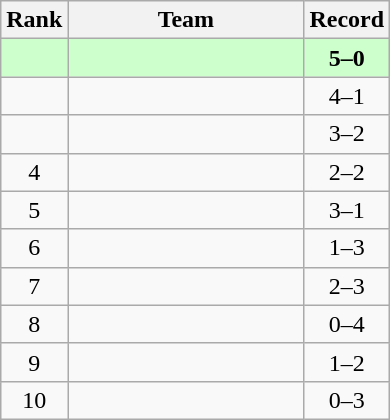<table class="wikitable">
<tr>
<th>Rank</th>
<th width=150px>Team</th>
<th>Record</th>
</tr>
<tr bgcolor=#ccffcc>
<td align=center></td>
<td><strong></strong></td>
<td align=center><strong>5–0</strong></td>
</tr>
<tr>
<td align=center></td>
<td></td>
<td align=center>4–1</td>
</tr>
<tr>
<td align=center></td>
<td></td>
<td align=center>3–2</td>
</tr>
<tr>
<td align=center>4</td>
<td></td>
<td align=center>2–2</td>
</tr>
<tr>
<td align=center>5</td>
<td></td>
<td align=center>3–1</td>
</tr>
<tr>
<td align=center>6</td>
<td></td>
<td align=center>1–3</td>
</tr>
<tr>
<td align=center>7</td>
<td></td>
<td align=center>2–3</td>
</tr>
<tr>
<td align=center>8</td>
<td></td>
<td align=center>0–4</td>
</tr>
<tr>
<td align=center>9</td>
<td></td>
<td align=center>1–2</td>
</tr>
<tr>
<td align=center>10</td>
<td></td>
<td align=center>0–3</td>
</tr>
</table>
